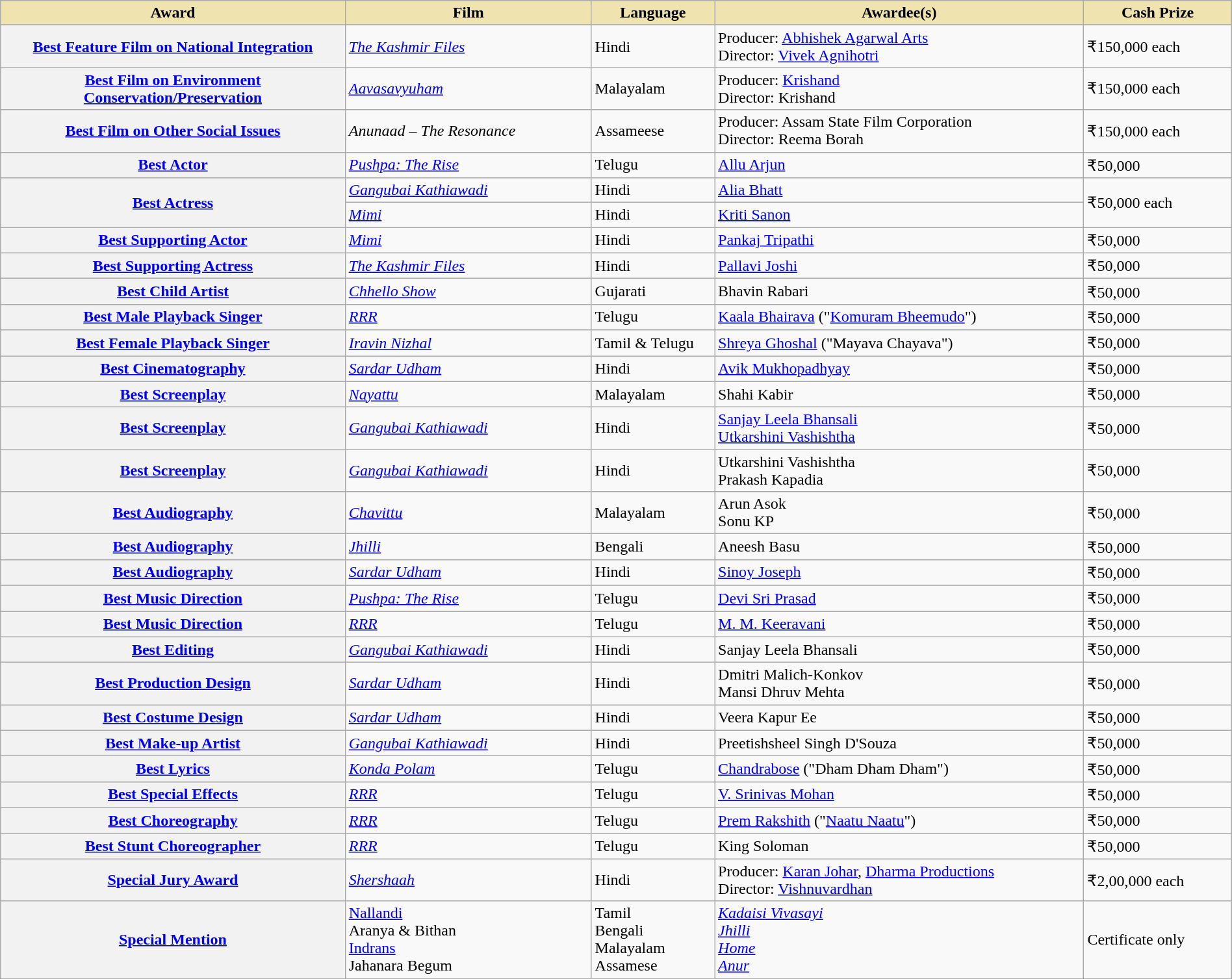<table class="wikitable plainrowheaders" style="width:100%;">
<tr>
<th style="background-color:#EFE4B0;width:28%;">Award</th>
<th style="background-color:#EFE4B0;width:20%;">Film</th>
<th style="background-color:#EFE4B0;width:10%;">Language</th>
<th style="background-color:#EFE4B0;width:30%;">Awardee(s)</th>
<th style="background-color:#EFE4B0;width:12%;">Cash Prize</th>
</tr>
<tr>
</tr>
<tr>
<th scope="row"><a href='#'>Best Feature Film on National Integration</a></th>
<td><em><a href='#'>The Kashmir Files</a></em></td>
<td>Hindi</td>
<td>Producer: <a href='#'>Abhishek Agarwal Arts</a><br>Director: <a href='#'>Vivek Agnihotri</a></td>
<td>₹150,000 each</td>
</tr>
<tr>
<th scope="row"><a href='#'>Best Film on Environment Conservation/Preservation</a></th>
<td><em><a href='#'>Aavasavyuham</a></em></td>
<td>Malayalam</td>
<td>Producer: <a href='#'>Krishand</a><br>Director: Krishand</td>
<td>₹150,000 each</td>
</tr>
<tr>
<th scope="row"><a href='#'>Best Film on Other Social Issues</a></th>
<td><em>Anunaad – The Resonance</em></td>
<td>Assameese</td>
<td>Producer: Assam State Film Corporation<br>Director: Reema Borah</td>
<td>₹150,000 each</td>
</tr>
<tr>
<th scope="row"><a href='#'>Best Actor</a></th>
<td><em><a href='#'>Pushpa: The Rise</a></em></td>
<td>Telugu</td>
<td><a href='#'>Allu Arjun</a></td>
<td>₹50,000</td>
</tr>
<tr>
<th rowspan="2" scope="row"><a href='#'>Best Actress</a></th>
<td><em><a href='#'>Gangubai Kathiawadi</a></em></td>
<td>Hindi</td>
<td><a href='#'>Alia Bhatt</a></td>
<td rowspan="2">₹50,000 each</td>
</tr>
<tr>
<td><em><a href='#'>Mimi</a></em></td>
<td>Hindi</td>
<td><a href='#'>Kriti Sanon</a></td>
</tr>
<tr>
<th scope="row"><a href='#'>Best Supporting Actor</a></th>
<td><em><a href='#'>Mimi</a></em></td>
<td>Hindi</td>
<td><a href='#'>Pankaj Tripathi</a></td>
<td>₹50,000</td>
</tr>
<tr>
<th scope="row"><a href='#'>Best Supporting Actress</a></th>
<td><em><a href='#'>The Kashmir Files</a></em></td>
<td>Hindi</td>
<td><a href='#'>Pallavi Joshi</a></td>
<td>₹50,000</td>
</tr>
<tr>
<th scope="row"><a href='#'>Best Child Artist</a></th>
<td><em><a href='#'>Chhello Show</a></em></td>
<td>Gujarati</td>
<td>Bhavin Rabari</td>
<td>₹50,000</td>
</tr>
<tr>
<th scope="row"><a href='#'>Best Male Playback Singer</a></th>
<td><em><a href='#'>RRR</a></em></td>
<td>Telugu</td>
<td><a href='#'>Kaala Bhairava</a> ("<a href='#'>Komuram Bheemudo</a>")</td>
<td>₹50,000</td>
</tr>
<tr>
<th scope="row"><a href='#'>Best Female Playback Singer</a></th>
<td><em><a href='#'>Iravin Nizhal</a></em></td>
<td>Tamil & Telugu</td>
<td><a href='#'>Shreya Ghoshal</a> ("Mayava Chayava")</td>
<td>₹50,000</td>
</tr>
<tr>
<th scope="row"><a href='#'>Best Cinematography</a></th>
<td><em><a href='#'>Sardar Udham</a></em></td>
<td>Hindi</td>
<td><a href='#'>Avik Mukhopadhyay</a></td>
<td>₹50,000</td>
</tr>
<tr>
<th scope="row"><a href='#'>Best Screenplay</a><br></th>
<td><em><a href='#'>Nayattu</a></em></td>
<td>Malayalam</td>
<td>Shahi Kabir</td>
<td>₹50,000</td>
</tr>
<tr>
<th scope="row"><a href='#'>Best Screenplay</a><br></th>
<td><em><a href='#'>Gangubai Kathiawadi</a></em></td>
<td>Hindi</td>
<td><a href='#'>Sanjay Leela Bhansali</a><br><a href='#'>Utkarshini Vashishtha</a></td>
<td>₹50,000</td>
</tr>
<tr>
<th scope="row"><a href='#'>Best Screenplay</a><br></th>
<td><em><a href='#'>Gangubai Kathiawadi</a></em></td>
<td>Hindi</td>
<td>Utkarshini Vashishtha<br>Prakash Kapadia</td>
<td>₹50,000</td>
</tr>
<tr>
<th scope="row"><a href='#'>Best Audiography</a><br></th>
<td><em><a href='#'>Chavittu</a></em></td>
<td>Malayalam</td>
<td>Arun Asok<br>Sonu KP</td>
<td>₹50,000</td>
</tr>
<tr>
<th scope="row"><a href='#'>Best Audiography</a><br></th>
<td><em><a href='#'>Jhilli</a></em></td>
<td>Bengali</td>
<td>Aneesh Basu</td>
<td>₹50,000</td>
</tr>
<tr>
<th scope="row"><a href='#'>Best Audiography</a><br></th>
<td><em><a href='#'>Sardar Udham</a></em></td>
<td>Hindi</td>
<td><a href='#'>Sinoy Joseph</a></td>
<td>₹50,000</td>
</tr>
<tr>
</tr>
<tr>
<th scope="row"><a href='#'>Best Music Direction</a><br></th>
<td><em><a href='#'>Pushpa: The Rise</a></em></td>
<td>Telugu</td>
<td><a href='#'>Devi Sri Prasad</a></td>
<td>₹50,000</td>
</tr>
<tr>
<th scope="row"><a href='#'>Best Music Direction</a><br></th>
<td><em><a href='#'>RRR</a></em></td>
<td>Telugu</td>
<td><a href='#'>M. M. Keeravani</a></td>
<td>₹50,000</td>
</tr>
<tr>
<th scope="row"><a href='#'>Best Editing</a></th>
<td><em><a href='#'>Gangubai Kathiawadi</a></em></td>
<td>Hindi</td>
<td>Sanjay Leela Bhansali</td>
<td>₹50,000</td>
</tr>
<tr>
<th scope="row"><a href='#'>Best Production Design</a></th>
<td><em><a href='#'>Sardar Udham</a></em></td>
<td>Hindi</td>
<td>Dmitri Malich-Konkov<br>Mansi Dhruv Mehta</td>
<td>₹50,000</td>
</tr>
<tr>
<th scope="row"><a href='#'>Best Costume Design</a></th>
<td><em><a href='#'>Sardar Udham</a></em></td>
<td>Hindi</td>
<td>Veera Kapur Ee</td>
<td>₹50,000</td>
</tr>
<tr>
<th scope="row"><a href='#'>Best Make-up Artist</a></th>
<td><em><a href='#'>Gangubai Kathiawadi</a></em></td>
<td>Hindi</td>
<td>Preetishsheel Singh D'Souza</td>
<td>₹50,000</td>
</tr>
<tr>
<th scope="row"><a href='#'>Best Lyrics</a></th>
<td><em><a href='#'>Konda Polam</a></em></td>
<td>Telugu</td>
<td><a href='#'>Chandrabose</a> ("Dham Dham Dham")</td>
<td>₹50,000</td>
</tr>
<tr>
<th scope="row"><a href='#'>Best Special Effects</a></th>
<td><em><a href='#'>RRR</a></em></td>
<td>Telugu</td>
<td><a href='#'>V. Srinivas Mohan</a></td>
<td>₹50,000</td>
</tr>
<tr>
<th scope="row"><a href='#'>Best Choreography</a></th>
<td><em><a href='#'>RRR</a></em></td>
<td>Telugu</td>
<td><a href='#'>Prem Rakshith</a> ("<a href='#'>Naatu Naatu</a>")</td>
<td>₹50,000</td>
</tr>
<tr>
<th scope="row"><a href='#'>Best Stunt Choreographer</a></th>
<td><em><a href='#'>RRR</a></em></td>
<td>Telugu</td>
<td>King Soloman</td>
<td>₹50,000</td>
</tr>
<tr>
<th scope="row"><a href='#'>Special Jury Award</a></th>
<td><em><a href='#'>Shershaah</a></em></td>
<td>Hindi</td>
<td>Producer: <a href='#'>Karan Johar</a>, <a href='#'>Dharma Productions</a><br>Director: <a href='#'>Vishnuvardhan</a></td>
<td>₹2,00,000 each</td>
</tr>
<tr>
<th scope="row" rowspan="4"><a href='#'>Special Mention</a></th>
<td><a href='#'>Nallandi</a><br>Aranya & Bithan<br><a href='#'>Indrans</a><br>Jahanara Begum</td>
<td>Tamil<br>Bengali<br>Malayalam<br>Assamese</td>
<td><em><a href='#'>Kadaisi Vivasayi</a></em><br><em><a href='#'>Jhilli</a></em><br><em><a href='#'>Home</a></em><br><em><a href='#'>Anur</a></em></td>
<td rowspan="4">Certificate only</td>
</tr>
<tr>
</tr>
</table>
